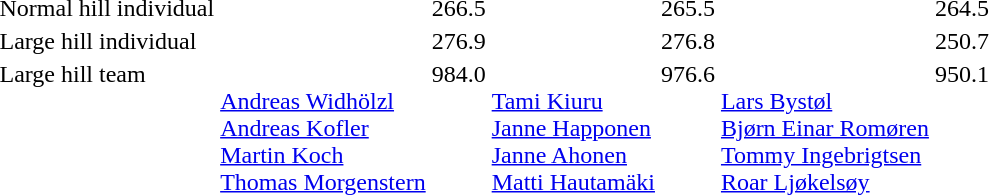<table>
<tr valign="top">
<td>Normal hill individual <br></td>
<td></td>
<td>266.5</td>
<td></td>
<td>265.5</td>
<td></td>
<td>264.5</td>
</tr>
<tr valign="top">
<td>Large hill individual <br></td>
<td></td>
<td>276.9</td>
<td></td>
<td>276.8</td>
<td></td>
<td>250.7</td>
</tr>
<tr valign="top">
<td>Large hill team <br></td>
<td> <br><a href='#'>Andreas Widhölzl</a><br><a href='#'>Andreas Kofler</a><br><a href='#'>Martin Koch</a><br><a href='#'>Thomas Morgenstern</a></td>
<td>984.0</td>
<td> <br><a href='#'>Tami Kiuru</a><br><a href='#'>Janne Happonen</a><br><a href='#'>Janne Ahonen</a><br><a href='#'>Matti Hautamäki</a></td>
<td>976.6</td>
<td> <br><a href='#'>Lars Bystøl</a><br><a href='#'>Bjørn Einar Romøren</a><br><a href='#'>Tommy Ingebrigtsen</a><br><a href='#'>Roar Ljøkelsøy</a></td>
<td>950.1</td>
</tr>
</table>
